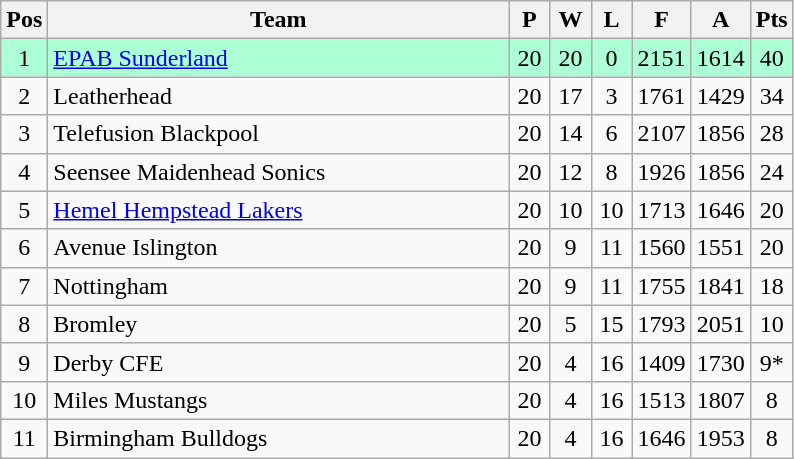<table class="wikitable" style="font-size: 100%">
<tr>
<th width=20>Pos</th>
<th width=300>Team</th>
<th width=20>P</th>
<th width=20>W</th>
<th width=20>L</th>
<th width=25>F</th>
<th width=25>A</th>
<th width=20>Pts</th>
</tr>
<tr align=center style="background: #ADFFD6;">
<td>1</td>
<td align="left"><a href='#'>EPAB Sunderland</a></td>
<td>20</td>
<td>20</td>
<td>0</td>
<td>2151</td>
<td>1614</td>
<td>40</td>
</tr>
<tr align=center>
<td>2</td>
<td align="left">Leatherhead</td>
<td>20</td>
<td>17</td>
<td>3</td>
<td>1761</td>
<td>1429</td>
<td>34</td>
</tr>
<tr align=center>
<td>3</td>
<td align="left">Telefusion Blackpool</td>
<td>20</td>
<td>14</td>
<td>6</td>
<td>2107</td>
<td>1856</td>
<td>28</td>
</tr>
<tr align=center>
<td>4</td>
<td align="left">Seensee Maidenhead Sonics</td>
<td>20</td>
<td>12</td>
<td>8</td>
<td>1926</td>
<td>1856</td>
<td>24</td>
</tr>
<tr align=center>
<td>5</td>
<td align="left"><a href='#'>Hemel Hempstead Lakers</a></td>
<td>20</td>
<td>10</td>
<td>10</td>
<td>1713</td>
<td>1646</td>
<td>20</td>
</tr>
<tr align=center>
<td>6</td>
<td align="left">Avenue Islington</td>
<td>20</td>
<td>9</td>
<td>11</td>
<td>1560</td>
<td>1551</td>
<td>20</td>
</tr>
<tr align=center>
<td>7</td>
<td align="left">Nottingham</td>
<td>20</td>
<td>9</td>
<td>11</td>
<td>1755</td>
<td>1841</td>
<td>18</td>
</tr>
<tr align=center>
<td>8</td>
<td align="left">Bromley</td>
<td>20</td>
<td>5</td>
<td>15</td>
<td>1793</td>
<td>2051</td>
<td>10</td>
</tr>
<tr align=center>
<td>9</td>
<td align="left">Derby CFE</td>
<td>20</td>
<td>4</td>
<td>16</td>
<td>1409</td>
<td>1730</td>
<td>9*</td>
</tr>
<tr align=center>
<td>10</td>
<td align="left">Miles Mustangs</td>
<td>20</td>
<td>4</td>
<td>16</td>
<td>1513</td>
<td>1807</td>
<td>8</td>
</tr>
<tr align=center>
<td>11</td>
<td align="left">Birmingham Bulldogs</td>
<td>20</td>
<td>4</td>
<td>16</td>
<td>1646</td>
<td>1953</td>
<td>8</td>
</tr>
</table>
